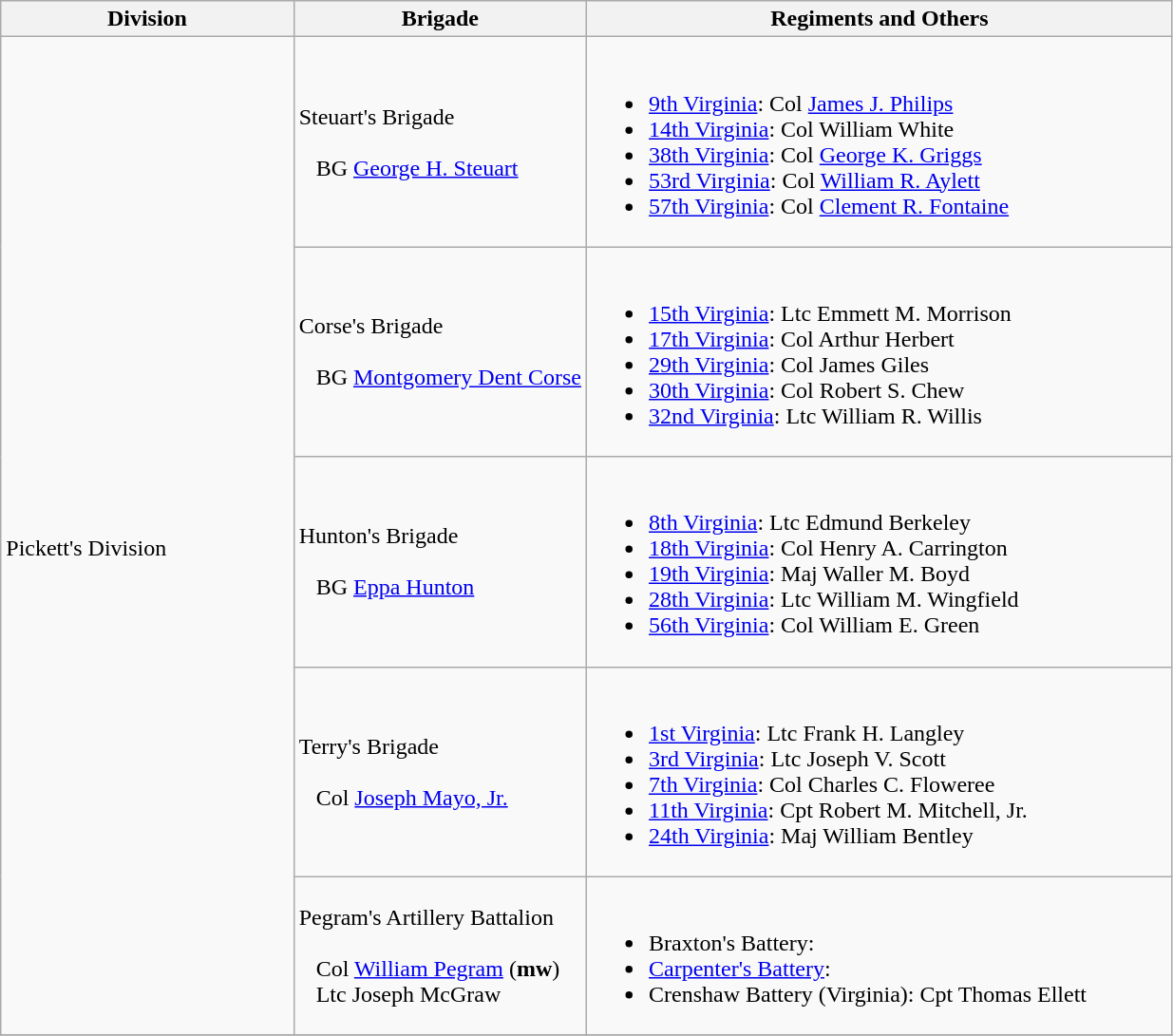<table class="wikitable">
<tr>
<th width=25%>Division</th>
<th width=25%>Brigade</th>
<th>Regiments and Others</th>
</tr>
<tr>
<td rowspan=5><br>Pickett's Division</td>
<td>Steuart's Brigade<br><br>  
BG <a href='#'>George H. Steuart</a></td>
<td><br><ul><li><a href='#'>9th Virginia</a>: Col <a href='#'>James J. Philips</a></li><li><a href='#'>14th Virginia</a>: Col William White</li><li><a href='#'>38th Virginia</a>: Col <a href='#'>George K. Griggs</a></li><li><a href='#'>53rd Virginia</a>: Col <a href='#'>William R. Aylett</a></li><li><a href='#'>57th Virginia</a>: Col <a href='#'>Clement R. Fontaine</a></li></ul></td>
</tr>
<tr>
<td>Corse's Brigade<br><br>  
BG <a href='#'>Montgomery Dent Corse</a></td>
<td><br><ul><li><a href='#'>15th Virginia</a>: Ltc Emmett M. Morrison</li><li><a href='#'>17th Virginia</a>: Col Arthur Herbert</li><li><a href='#'>29th Virginia</a>: Col James Giles</li><li><a href='#'>30th Virginia</a>: Col Robert S. Chew</li><li><a href='#'>32nd Virginia</a>: Ltc William R. Willis</li></ul></td>
</tr>
<tr>
<td>Hunton's Brigade<br><br>  
BG <a href='#'>Eppa Hunton</a></td>
<td><br><ul><li><a href='#'>8th Virginia</a>: Ltc Edmund Berkeley</li><li><a href='#'>18th Virginia</a>: Col Henry A. Carrington</li><li><a href='#'>19th Virginia</a>: Maj Waller M. Boyd</li><li><a href='#'>28th Virginia</a>: Ltc William M. Wingfield</li><li><a href='#'>56th Virginia</a>: Col William E. Green</li></ul></td>
</tr>
<tr>
<td>Terry's Brigade<br><br>  
Col <a href='#'>Joseph Mayo, Jr.</a></td>
<td><br><ul><li><a href='#'>1st Virginia</a>: Ltc Frank H. Langley</li><li><a href='#'>3rd Virginia</a>: Ltc Joseph V. Scott</li><li><a href='#'>7th Virginia</a>: Col Charles C. Floweree</li><li><a href='#'>11th Virginia</a>: Cpt Robert M. Mitchell, Jr.</li><li><a href='#'>24th Virginia</a>: Maj William Bentley</li></ul></td>
</tr>
<tr>
<td>Pegram's Artillery Battalion<br><br>  
Col <a href='#'>William Pegram</a> (<strong>mw</strong>)<br>
  
Ltc Joseph McGraw</td>
<td><br><ul><li>Braxton's Battery:</li><li><a href='#'>Carpenter's Battery</a>:</li><li>Crenshaw Battery (Virginia): Cpt Thomas Ellett</li></ul></td>
</tr>
<tr>
</tr>
</table>
